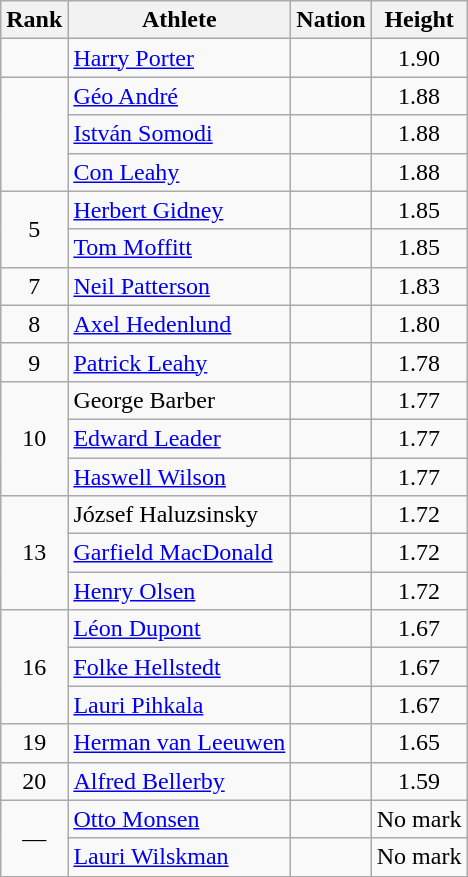<table class="wikitable sortable">
<tr>
<th>Rank</th>
<th>Athlete</th>
<th>Nation</th>
<th>Height</th>
</tr>
<tr>
<td align=center></td>
<td><a href='#'>Harry Porter</a></td>
<td></td>
<td align=center>1.90</td>
</tr>
<tr>
<td align=center rowspan=3></td>
<td><a href='#'>Géo André</a></td>
<td></td>
<td align=center>1.88</td>
</tr>
<tr>
<td><a href='#'>István Somodi</a></td>
<td></td>
<td align=center>1.88</td>
</tr>
<tr>
<td><a href='#'>Con Leahy</a></td>
<td></td>
<td align=center>1.88</td>
</tr>
<tr>
<td align=center rowspan=2>5</td>
<td><a href='#'>Herbert Gidney</a></td>
<td></td>
<td align=center>1.85</td>
</tr>
<tr>
<td><a href='#'>Tom Moffitt</a></td>
<td></td>
<td align=center>1.85</td>
</tr>
<tr>
<td align=center>7</td>
<td><a href='#'>Neil Patterson</a></td>
<td></td>
<td align=center>1.83</td>
</tr>
<tr>
<td align=center>8</td>
<td><a href='#'>Axel Hedenlund</a></td>
<td></td>
<td align=center>1.80</td>
</tr>
<tr>
<td align=center>9</td>
<td><a href='#'>Patrick Leahy</a></td>
<td></td>
<td align=center>1.78</td>
</tr>
<tr>
<td align=center rowspan=3>10</td>
<td>George Barber</td>
<td></td>
<td align=center>1.77</td>
</tr>
<tr>
<td><a href='#'>Edward Leader</a></td>
<td></td>
<td align=center>1.77</td>
</tr>
<tr>
<td><a href='#'>Haswell Wilson</a></td>
<td></td>
<td align=center>1.77</td>
</tr>
<tr>
<td align=center rowspan=3>13</td>
<td>József Haluzsinsky</td>
<td></td>
<td align=center>1.72</td>
</tr>
<tr>
<td><a href='#'>Garfield MacDonald</a></td>
<td></td>
<td align=center>1.72</td>
</tr>
<tr>
<td><a href='#'>Henry Olsen</a></td>
<td></td>
<td align=center>1.72</td>
</tr>
<tr>
<td align=center rowspan=3>16</td>
<td><a href='#'>Léon Dupont</a></td>
<td></td>
<td align=center>1.67</td>
</tr>
<tr>
<td><a href='#'>Folke Hellstedt</a></td>
<td></td>
<td align=center>1.67</td>
</tr>
<tr>
<td><a href='#'>Lauri Pihkala</a></td>
<td></td>
<td align=center>1.67</td>
</tr>
<tr>
<td align=center>19</td>
<td><a href='#'>Herman van Leeuwen</a></td>
<td></td>
<td align=center>1.65</td>
</tr>
<tr>
<td align=center>20</td>
<td><a href='#'>Alfred Bellerby</a></td>
<td></td>
<td align=center>1.59</td>
</tr>
<tr>
<td align=center rowspan=2 data-sort-value=21>—</td>
<td><a href='#'>Otto Monsen</a></td>
<td></td>
<td align=center data-sort-value=1.00>No mark</td>
</tr>
<tr>
<td><a href='#'>Lauri Wilskman</a></td>
<td></td>
<td align=center data-sort-value=1.00>No mark</td>
</tr>
</table>
